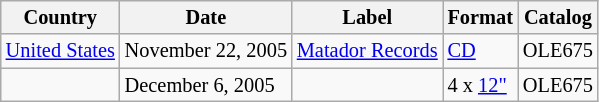<table class="wikitable" style="font-size:85%;">
<tr>
<th>Country</th>
<th>Date</th>
<th>Label</th>
<th>Format</th>
<th>Catalog</th>
</tr>
<tr>
<td><a href='#'>United States</a></td>
<td>November 22, 2005</td>
<td><a href='#'>Matador Records</a></td>
<td><a href='#'>CD</a></td>
<td>OLE675</td>
</tr>
<tr>
<td></td>
<td>December 6, 2005</td>
<td></td>
<td>4 x <a href='#'>12"</a></td>
<td>OLE675</td>
</tr>
</table>
